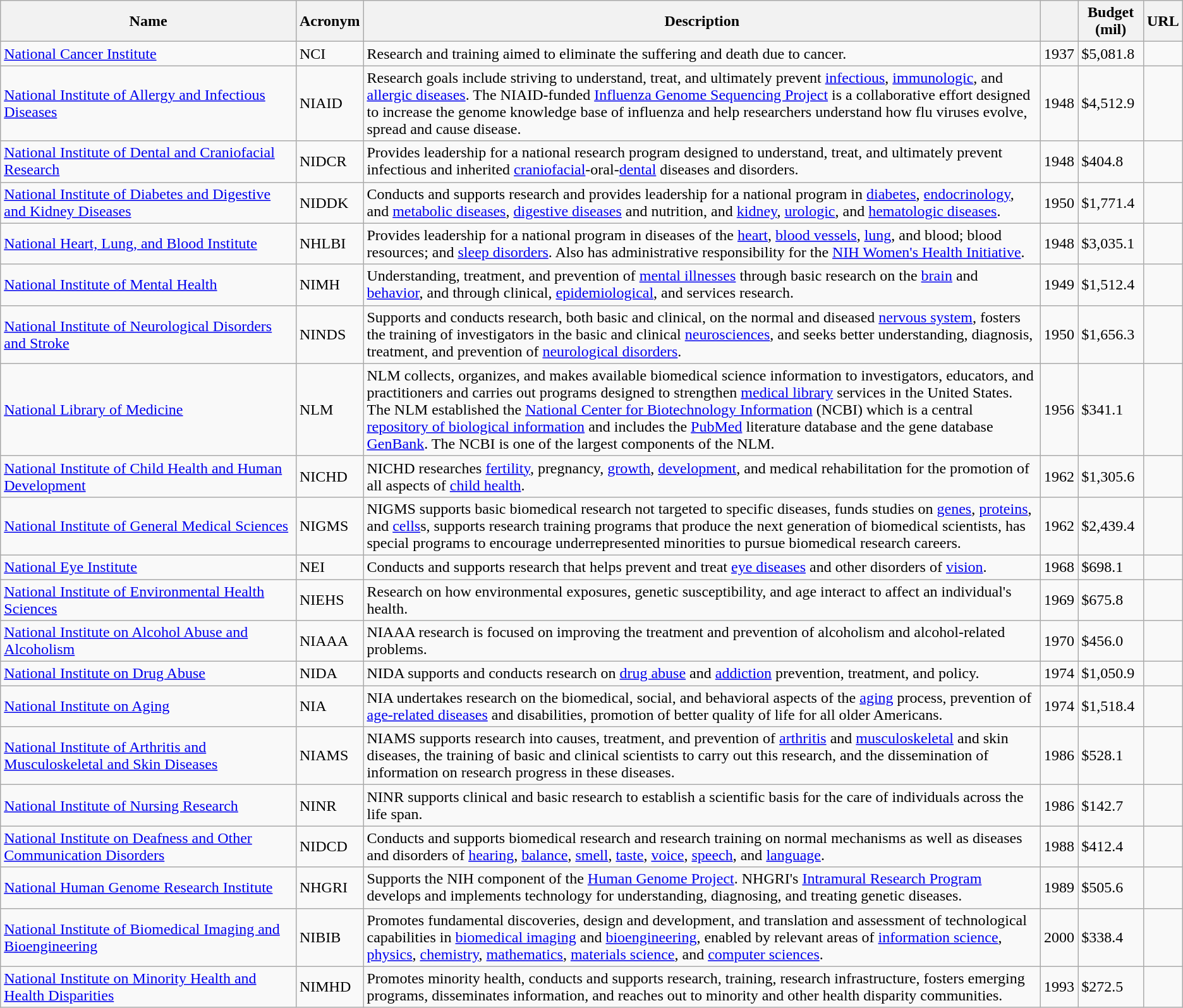<table class="wikitable sortable">
<tr>
<th style="width:25%;">Name</th>
<th>Acronym</th>
<th class="unsortable">Description</th>
<th></th>
<th>Budget (mil)</th>
<th class="unsortable">URL</th>
</tr>
<tr>
<td><a href='#'>National Cancer Institute</a></td>
<td>NCI</td>
<td>Research and training aimed to eliminate the suffering and death due to cancer.</td>
<td>1937</td>
<td>$5,081.8</td>
<td></td>
</tr>
<tr>
<td><a href='#'>National Institute of Allergy and Infectious Diseases</a></td>
<td>NIAID</td>
<td>Research goals include striving to understand, treat, and ultimately prevent <a href='#'>infectious</a>, <a href='#'>immunologic</a>, and <a href='#'>allergic diseases</a>. The NIAID-funded <a href='#'>Influenza Genome Sequencing Project</a> is a collaborative effort designed to increase the genome knowledge base of influenza and help researchers understand how flu viruses evolve, spread and cause disease.</td>
<td>1948</td>
<td>$4,512.9</td>
<td></td>
</tr>
<tr>
<td><a href='#'>National Institute of Dental and Craniofacial Research</a></td>
<td>NIDCR</td>
<td>Provides leadership for a national research program designed to understand, treat, and ultimately prevent infectious and inherited <a href='#'>craniofacial</a>-oral-<a href='#'>dental</a> diseases and disorders.</td>
<td>1948</td>
<td>$404.8</td>
<td></td>
</tr>
<tr>
<td><a href='#'>National Institute of Diabetes and Digestive and Kidney Diseases</a></td>
<td>NIDDK</td>
<td>Conducts and supports research and provides leadership for a national program in <a href='#'>diabetes</a>, <a href='#'>endocrinology</a>, and <a href='#'>metabolic diseases</a>, <a href='#'>digestive diseases</a> and nutrition, and <a href='#'>kidney</a>, <a href='#'>urologic</a>, and <a href='#'>hematologic diseases</a>.</td>
<td>1950</td>
<td>$1,771.4</td>
<td></td>
</tr>
<tr>
<td><a href='#'>National Heart, Lung, and Blood Institute</a></td>
<td>NHLBI</td>
<td>Provides leadership for a national program in diseases of the <a href='#'>heart</a>, <a href='#'>blood vessels</a>, <a href='#'>lung</a>, and blood; blood resources; and <a href='#'>sleep disorders</a>. Also has administrative responsibility for the <a href='#'>NIH Women's Health Initiative</a>.</td>
<td>1948</td>
<td>$3,035.1</td>
<td></td>
</tr>
<tr>
<td><a href='#'>National Institute of Mental Health</a></td>
<td>NIMH</td>
<td>Understanding, treatment, and prevention of <a href='#'>mental illnesses</a> through basic research on the <a href='#'>brain</a> and <a href='#'>behavior</a>, and through clinical, <a href='#'>epidemiological</a>, and services research.</td>
<td>1949</td>
<td>$1,512.4</td>
<td></td>
</tr>
<tr>
<td><a href='#'>National Institute of Neurological Disorders and Stroke</a></td>
<td>NINDS</td>
<td>Supports and conducts research, both basic and clinical, on the normal and diseased <a href='#'>nervous system</a>, fosters the training of investigators in the basic and clinical <a href='#'>neurosciences</a>, and seeks better understanding, diagnosis, treatment, and prevention of <a href='#'>neurological disorders</a>.</td>
<td>1950</td>
<td>$1,656.3</td>
<td></td>
</tr>
<tr>
<td><a href='#'>National Library of Medicine</a></td>
<td>NLM</td>
<td>NLM collects, organizes, and makes available biomedical science information to investigators, educators, and practitioners and carries out programs designed to strengthen <a href='#'>medical library</a> services in the United States. The NLM established the <a href='#'>National Center for Biotechnology Information</a> (NCBI) which is a central <a href='#'>repository of biological information</a> and includes the <a href='#'>PubMed</a> literature database and the gene database <a href='#'>GenBank</a>.  The NCBI is one of the largest components of the NLM.</td>
<td>1956</td>
<td>$341.1</td>
<td></td>
</tr>
<tr>
<td><a href='#'>National Institute of Child Health and Human Development</a></td>
<td>NICHD</td>
<td>NICHD researches <a href='#'>fertility</a>, pregnancy, <a href='#'>growth</a>, <a href='#'>development</a>, and medical rehabilitation for the promotion of all aspects of <a href='#'>child health</a>.</td>
<td>1962</td>
<td>$1,305.6</td>
<td></td>
</tr>
<tr>
<td><a href='#'>National Institute of General Medical Sciences</a></td>
<td>NIGMS</td>
<td>NIGMS supports basic biomedical research not targeted to specific diseases, funds studies on <a href='#'>genes</a>, <a href='#'>proteins</a>, and <a href='#'>cells</a>s, supports research training programs that produce the next generation of biomedical scientists, has special programs to encourage underrepresented minorities to pursue biomedical research careers.</td>
<td>1962</td>
<td>$2,439.4</td>
<td></td>
</tr>
<tr>
<td><a href='#'>National Eye Institute</a></td>
<td>NEI</td>
<td>Conducts and supports research that helps prevent and treat <a href='#'>eye diseases</a> and other disorders of <a href='#'>vision</a>.</td>
<td>1968</td>
<td>$698.1</td>
<td></td>
</tr>
<tr>
<td><a href='#'>National Institute of Environmental Health Sciences</a></td>
<td>NIEHS</td>
<td>Research on how environmental exposures, genetic susceptibility, and age interact to affect an individual's health.</td>
<td>1969</td>
<td>$675.8</td>
<td></td>
</tr>
<tr>
<td><a href='#'>National Institute on Alcohol Abuse and Alcoholism</a></td>
<td>NIAAA</td>
<td>NIAAA research is focused on improving the treatment and prevention of alcoholism and alcohol-related problems.</td>
<td>1970</td>
<td>$456.0</td>
<td></td>
</tr>
<tr>
<td><a href='#'>National Institute on Drug Abuse</a></td>
<td>NIDA</td>
<td>NIDA supports and conducts research on <a href='#'>drug abuse</a> and <a href='#'>addiction</a> prevention, treatment, and policy.</td>
<td>1974</td>
<td>$1,050.9</td>
<td></td>
</tr>
<tr>
<td><a href='#'>National Institute on Aging</a></td>
<td>NIA</td>
<td>NIA undertakes research on the biomedical, social, and behavioral aspects of the <a href='#'>aging</a> process, prevention of <a href='#'>age-related diseases</a> and disabilities, promotion of better quality of life for all older Americans.</td>
<td>1974</td>
<td>$1,518.4</td>
<td></td>
</tr>
<tr>
<td><a href='#'>National Institute of Arthritis and Musculoskeletal and Skin Diseases</a></td>
<td>NIAMS</td>
<td>NIAMS supports research into causes, treatment, and prevention of <a href='#'>arthritis</a> and <a href='#'>musculoskeletal</a> and skin diseases, the training of basic and clinical scientists to carry out this research, and the dissemination of information on research progress in these diseases.</td>
<td>1986</td>
<td>$528.1</td>
<td></td>
</tr>
<tr>
<td><a href='#'>National Institute of Nursing Research</a></td>
<td>NINR</td>
<td>NINR supports clinical and basic research to establish a scientific basis for the care of individuals across the life span.</td>
<td>1986</td>
<td>$142.7</td>
<td></td>
</tr>
<tr>
<td><a href='#'>National Institute on Deafness and Other Communication Disorders</a></td>
<td>NIDCD</td>
<td>Conducts and supports biomedical research and research training on normal mechanisms as well as diseases and disorders of <a href='#'>hearing</a>, <a href='#'>balance</a>, <a href='#'>smell</a>, <a href='#'>taste</a>, <a href='#'>voice</a>, <a href='#'>speech</a>, and <a href='#'>language</a>.</td>
<td>1988</td>
<td>$412.4</td>
<td></td>
</tr>
<tr>
<td><a href='#'>National Human Genome Research Institute</a></td>
<td>NHGRI</td>
<td>Supports the NIH component of the <a href='#'>Human Genome Project</a>. NHGRI's <a href='#'>Intramural Research Program</a> develops and implements technology for understanding, diagnosing, and treating genetic diseases.</td>
<td>1989</td>
<td>$505.6</td>
<td></td>
</tr>
<tr>
<td><a href='#'>National Institute of Biomedical Imaging and Bioengineering</a></td>
<td>NIBIB</td>
<td>Promotes fundamental discoveries, design and development, and translation and assessment of technological capabilities in <a href='#'>biomedical imaging</a> and <a href='#'>bioengineering</a>, enabled by relevant areas of <a href='#'>information science</a>, <a href='#'>physics</a>, <a href='#'>chemistry</a>, <a href='#'>mathematics</a>, <a href='#'>materials science</a>, and <a href='#'>computer sciences</a>.</td>
<td>2000</td>
<td>$338.4</td>
<td></td>
</tr>
<tr>
<td><a href='#'>National Institute on Minority Health and Health Disparities</a></td>
<td>NIMHD</td>
<td>Promotes minority health, conducts and supports research, training, research infrastructure, fosters emerging programs, disseminates information, and reaches out to minority and other health disparity communities.</td>
<td>1993</td>
<td>$272.5</td>
<td></td>
</tr>
</table>
